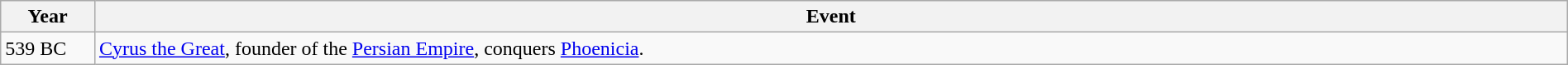<table class="wikitable" width="100%">
<tr>
<th style="width:6%">Year</th>
<th>Event</th>
</tr>
<tr>
<td>539 BC</td>
<td><a href='#'>Cyrus the Great</a>, founder of the <a href='#'>Persian Empire</a>, conquers <a href='#'>Phoenicia</a>.</td>
</tr>
</table>
